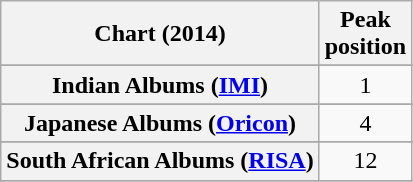<table class="wikitable plainrowheaders sortable" style="text-align:center;">
<tr>
<th scope="col">Chart (2014)</th>
<th scope="col">Peak<br>position</th>
</tr>
<tr>
</tr>
<tr>
</tr>
<tr>
</tr>
<tr>
</tr>
<tr>
</tr>
<tr>
</tr>
<tr>
</tr>
<tr>
</tr>
<tr>
</tr>
<tr>
</tr>
<tr>
</tr>
<tr>
</tr>
<tr>
<th scope="row">Indian Albums (<a href='#'>IMI</a>)</th>
<td align="centre">1</td>
</tr>
<tr>
</tr>
<tr>
</tr>
<tr>
<th scope="row">Japanese Albums (<a href='#'>Oricon</a>)</th>
<td style="text-align:center;">4</td>
</tr>
<tr>
</tr>
<tr>
</tr>
<tr>
</tr>
<tr>
</tr>
<tr>
</tr>
<tr>
<th scope="row">South African Albums (<a href='#'>RISA</a>)</th>
<td style="text-align:center;">12</td>
</tr>
<tr>
</tr>
<tr>
</tr>
<tr>
</tr>
<tr>
</tr>
<tr>
</tr>
<tr>
</tr>
<tr>
</tr>
<tr>
</tr>
<tr>
</tr>
<tr>
</tr>
<tr>
</tr>
</table>
